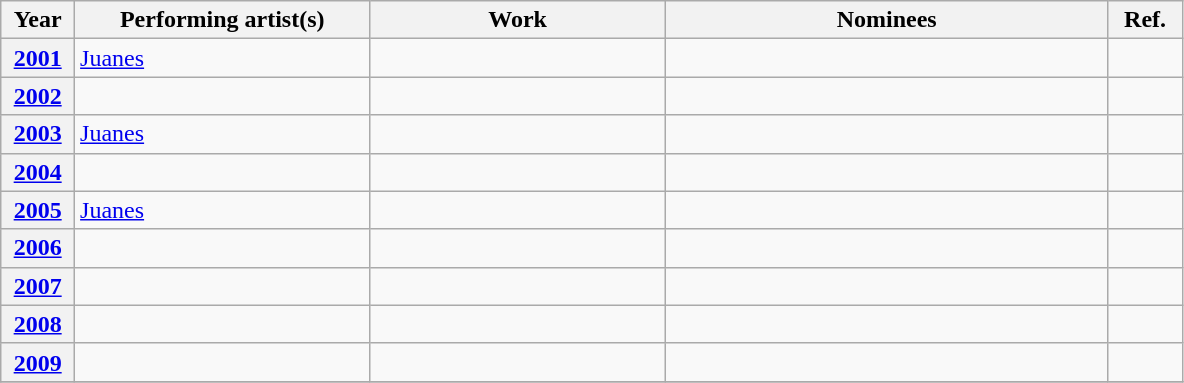<table class="wikitable plainrowheaders sortable">
<tr>
<th scope="col" width="5%">Year</th>
<th scope="col" width="20%">Performing artist(s)</th>
<th scope="col" width="20%">Work</th>
<th scope="col" class="unsortable" width="30%">Nominees</th>
<th scope="col" class="unsortable" width="5%">Ref.</th>
</tr>
<tr>
<th scope="row" style="text-align:center;"><a href='#'><strong>2001</strong></a></th>
<td scope="row"><a href='#'>Juanes</a></td>
<td scope="row"></td>
<td scope="row"></td>
<td align="center" scope="row"></td>
</tr>
<tr>
<th scope="row" style="text-align:center;"><a href='#'><strong>2002</strong></a></th>
<td scope="row"></td>
<td scope="row"></td>
<td scope="row"></td>
<td align="center" scope="row"></td>
</tr>
<tr>
<th scope="row" style="text-align:center;"><a href='#'><strong>2003</strong></a></th>
<td scope="row"><a href='#'>Juanes</a></td>
<td scope="row"></td>
<td scope="row"></td>
<td align="center" scope="row"></td>
</tr>
<tr>
<th scope="row" style="text-align:center;"><a href='#'><strong>2004</strong></a></th>
<td scope="row"></td>
<td scope="row"></td>
<td scope="row"></td>
<td align="center" scope="row"></td>
</tr>
<tr>
<th scope="row" style="text-align:center;"><a href='#'><strong>2005</strong></a></th>
<td scope="row"><a href='#'>Juanes</a></td>
<td scope="row"></td>
<td scope="row"></td>
<td align="center" scope="row"></td>
</tr>
<tr>
<th scope="row" style="text-align:center;"><a href='#'><strong>2006</strong></a></th>
<td scope="row"></td>
<td scope="row"></td>
<td scope="row"></td>
<td align="center" scope="row"></td>
</tr>
<tr>
<th scope="row" style="text-align:center;"><a href='#'><strong>2007</strong></a></th>
<td scope="row"></td>
<td scope="row"></td>
<td scope="row"></td>
<td align="center" scope="row"></td>
</tr>
<tr>
<th scope="row" style="text-align:center;"><a href='#'><strong>2008</strong></a></th>
<td scope="row"></td>
<td scope="row"></td>
<td scope="row"></td>
<td align="center" scope="row"></td>
</tr>
<tr>
<th scope="row" style="text-align:center;"><a href='#'><strong>2009</strong></a></th>
<td scope="row"></td>
<td scope="row"></td>
<td scope="row"></td>
<td align="center" scope="row"></td>
</tr>
<tr>
</tr>
</table>
